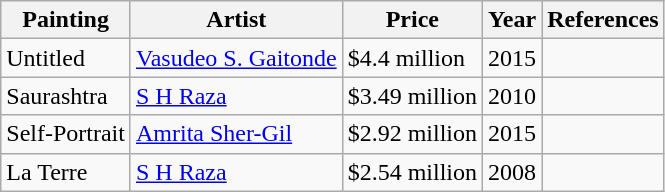<table class="wikitable">
<tr>
<th>Painting</th>
<th>Artist</th>
<th>Price</th>
<th>Year</th>
<th>References</th>
</tr>
<tr>
<td>Untitled</td>
<td><a href='#'>Vasudeo S. Gaitonde</a></td>
<td>$4.4 million</td>
<td>2015</td>
<td></td>
</tr>
<tr>
<td>Saurashtra</td>
<td><a href='#'>S H Raza</a></td>
<td>$3.49 million</td>
<td>2010</td>
<td></td>
</tr>
<tr>
<td>Self-Portrait</td>
<td><a href='#'>Amrita Sher-Gil</a></td>
<td>$2.92 million</td>
<td>2015</td>
<td></td>
</tr>
<tr>
<td>La Terre</td>
<td><a href='#'>S H Raza</a></td>
<td>$2.54 million</td>
<td>2008</td>
<td></td>
</tr>
</table>
